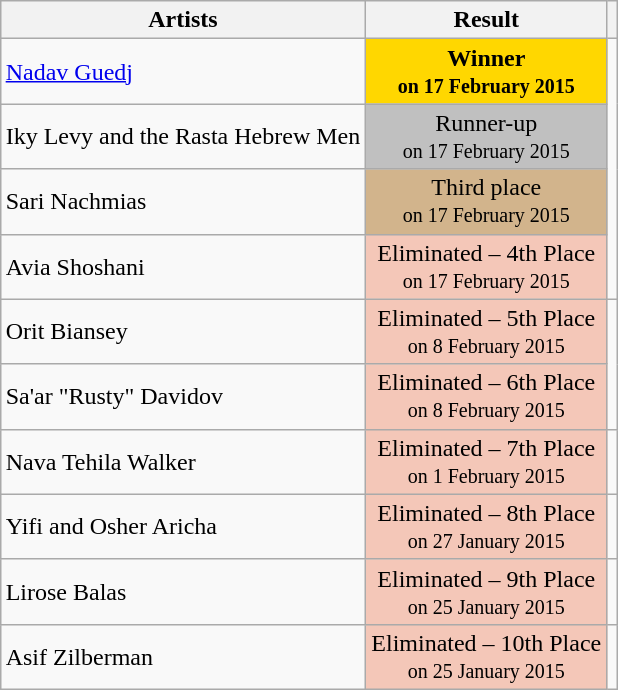<table class=wikitable style="margin: 1em auto 1em auto; text-align:center">
<tr>
<th>Artists</th>
<th>Result</th>
<th></th>
</tr>
<tr>
<td align="left"><a href='#'>Nadav Guedj</a></td>
<td style="background:gold;"><strong>Winner</strong><br><small><strong>on 17 February 2015</strong></small></td>
<td rowspan="4"></td>
</tr>
<tr>
<td align="left">Iky Levy and the Rasta Hebrew Men</td>
<td style="background:silver;">Runner-up<br><small>on 17 February 2015</small></td>
</tr>
<tr>
<td align="left">Sari Nachmias</td>
<td style="background:tan;">Third place<br><small>on 17 February 2015</small></td>
</tr>
<tr>
<td align="left">Avia Shoshani</td>
<td style="background:#f4c7b8;">Eliminated – 4th Place<br><small>on 17 February 2015</small></td>
</tr>
<tr>
<td align="left">Orit Biansey</td>
<td style="background:#f4c7b8;">Eliminated – 5th Place<br><small>on 8 February 2015</small></td>
<td rowspan="2"></td>
</tr>
<tr>
<td align="left">Sa'ar "Rusty" Davidov</td>
<td style="background:#f4c7b8;">Eliminated – 6th Place<br><small>on 8 February 2015</small></td>
</tr>
<tr>
<td align="left">Nava Tehila Walker</td>
<td style="background:#f4c7b8;">Eliminated – 7th Place<br><small>on 1 February 2015</small></td>
<td></td>
</tr>
<tr>
<td align="left">Yifi and Osher Aricha</td>
<td style="background:#f4c7b8;">Eliminated – 8th Place<br><small>on 27 January 2015</small></td>
<td></td>
</tr>
<tr>
<td align="left">Lirose Balas</td>
<td style="background:#f4c7b8;">Eliminated – 9th Place<br><small>on 25 January 2015</small></td>
<td></td>
</tr>
<tr>
<td align="left">Asif Zilberman</td>
<td style="background:#f4c7b8;">Eliminated – 10th Place<br><small>on 25 January 2015</small></td>
<td></td>
</tr>
</table>
